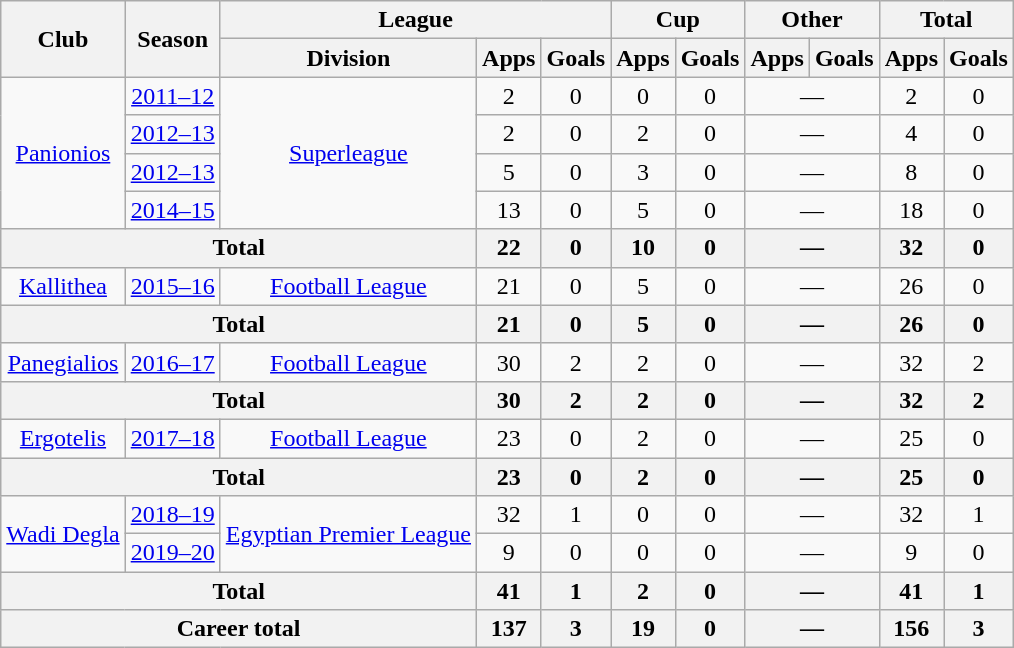<table class="wikitable" style="text-align: center;">
<tr>
<th rowspan="2">Club</th>
<th rowspan="2">Season</th>
<th colspan="3">League</th>
<th colspan="2">Cup</th>
<th colspan="2">Other</th>
<th colspan="2">Total</th>
</tr>
<tr>
<th>Division</th>
<th>Apps</th>
<th>Goals</th>
<th>Apps</th>
<th>Goals</th>
<th>Apps</th>
<th>Goals</th>
<th>Apps</th>
<th>Goals</th>
</tr>
<tr>
<td rowspan="4"><a href='#'>Panionios</a></td>
<td><a href='#'>2011–12</a></td>
<td rowspan="4"><a href='#'>Superleague</a></td>
<td>2</td>
<td>0</td>
<td>0</td>
<td>0</td>
<td colspan=2>—</td>
<td>2</td>
<td>0</td>
</tr>
<tr>
<td><a href='#'>2012–13</a></td>
<td>2</td>
<td>0</td>
<td>2</td>
<td>0</td>
<td colspan=2>—</td>
<td>4</td>
<td>0</td>
</tr>
<tr>
<td><a href='#'>2012–13</a></td>
<td>5</td>
<td>0</td>
<td>3</td>
<td>0</td>
<td colspan=2>—</td>
<td>8</td>
<td>0</td>
</tr>
<tr>
<td><a href='#'>2014–15</a></td>
<td>13</td>
<td>0</td>
<td>5</td>
<td>0</td>
<td colspan=2>—</td>
<td>18</td>
<td>0</td>
</tr>
<tr>
<th colspan="3">Total</th>
<th>22</th>
<th>0</th>
<th>10</th>
<th>0</th>
<th colspan=2>—</th>
<th>32</th>
<th>0</th>
</tr>
<tr>
<td><a href='#'>Kallithea</a></td>
<td><a href='#'>2015–16</a></td>
<td><a href='#'>Football League</a></td>
<td>21</td>
<td>0</td>
<td>5</td>
<td>0</td>
<td colspan=2>—</td>
<td>26</td>
<td>0</td>
</tr>
<tr>
<th colspan="3">Total</th>
<th>21</th>
<th>0</th>
<th>5</th>
<th>0</th>
<th colspan=2>—</th>
<th>26</th>
<th>0</th>
</tr>
<tr>
<td><a href='#'>Panegialios</a></td>
<td><a href='#'>2016–17</a></td>
<td><a href='#'>Football League</a></td>
<td>30</td>
<td>2</td>
<td>2</td>
<td>0</td>
<td colspan=2>—</td>
<td>32</td>
<td>2</td>
</tr>
<tr>
<th colspan="3">Total</th>
<th>30</th>
<th>2</th>
<th>2</th>
<th>0</th>
<th colspan=2>—</th>
<th>32</th>
<th>2</th>
</tr>
<tr>
<td><a href='#'>Ergotelis</a></td>
<td><a href='#'>2017–18</a></td>
<td><a href='#'>Football League</a></td>
<td>23</td>
<td>0</td>
<td>2</td>
<td>0</td>
<td colspan=2>—</td>
<td>25</td>
<td>0</td>
</tr>
<tr>
<th colspan="3">Total</th>
<th>23</th>
<th>0</th>
<th>2</th>
<th>0</th>
<th colspan=2>—</th>
<th>25</th>
<th>0</th>
</tr>
<tr>
<td rowspan="2"><a href='#'>Wadi Degla</a></td>
<td><a href='#'>2018–19</a></td>
<td rowspan="2"><a href='#'>Egyptian Premier League</a></td>
<td>32</td>
<td>1</td>
<td>0</td>
<td>0</td>
<td colspan=2>—</td>
<td>32</td>
<td>1</td>
</tr>
<tr>
<td><a href='#'>2019–20</a></td>
<td>9</td>
<td>0</td>
<td>0</td>
<td>0</td>
<td colspan=2>—</td>
<td>9</td>
<td>0</td>
</tr>
<tr>
<th colspan="3">Total</th>
<th>41</th>
<th>1</th>
<th>2</th>
<th>0</th>
<th colspan=2>—</th>
<th>41</th>
<th>1</th>
</tr>
<tr>
<th colspan="3">Career total</th>
<th>137</th>
<th>3</th>
<th>19</th>
<th>0</th>
<th colspan=2>—</th>
<th>156</th>
<th>3</th>
</tr>
</table>
